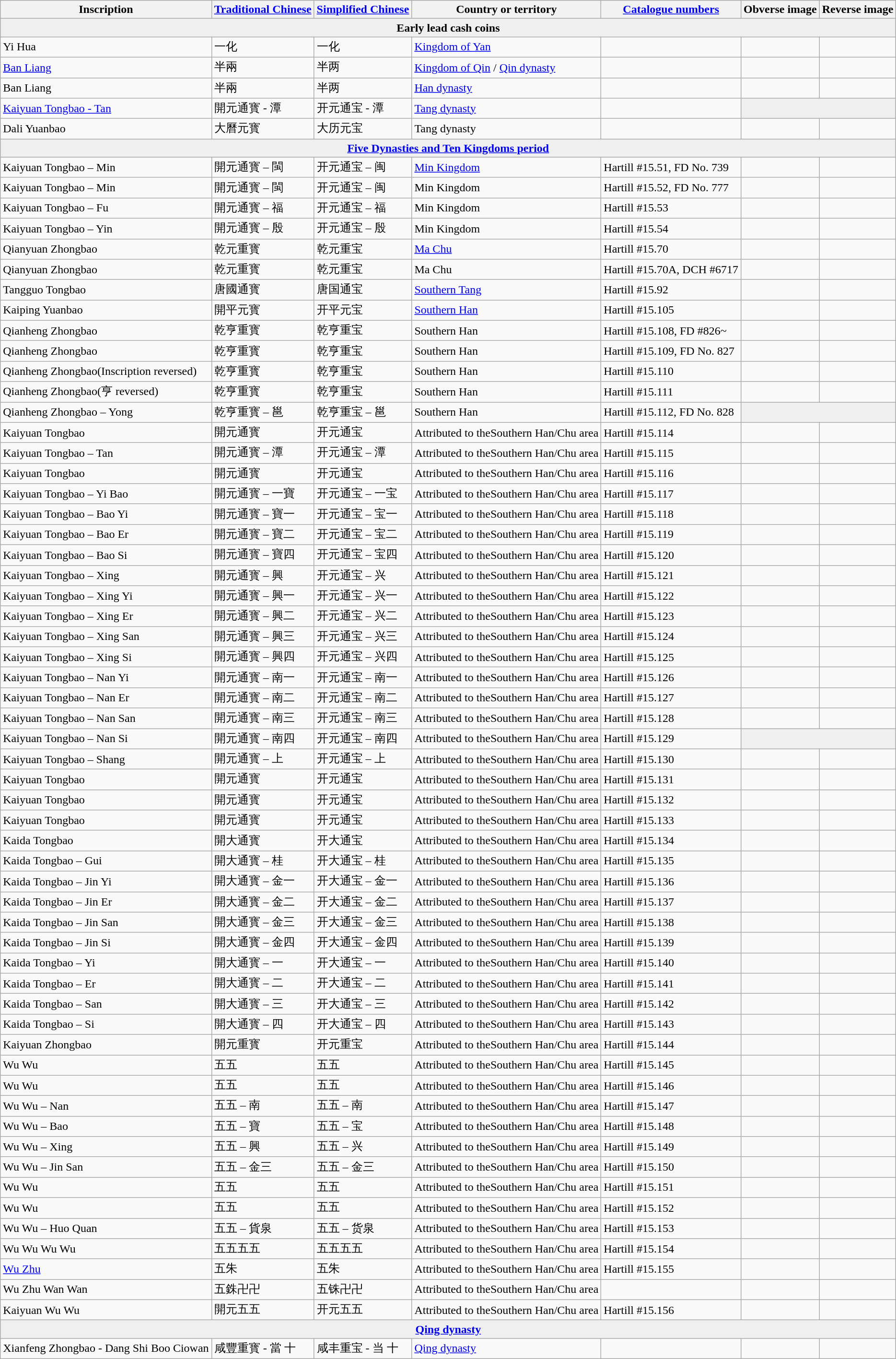<table class="wikitable" style="font-size: 100%">
<tr>
<th>Inscription</th>
<th><a href='#'>Traditional Chinese</a></th>
<th><a href='#'>Simplified Chinese</a></th>
<th>Country or territory</th>
<th><a href='#'>Catalogue numbers</a></th>
<th>Obverse image</th>
<th>Reverse image</th>
</tr>
<tr>
<td colspan=7 align="center" style="background:#efefef;"><strong>Early lead cash coins</strong></td>
</tr>
<tr>
<td>Yi Hua</td>
<td>一化</td>
<td>一化</td>
<td><a href='#'>Kingdom of Yan</a></td>
<td></td>
<td></td>
<td></td>
</tr>
<tr>
<td><a href='#'>Ban Liang</a></td>
<td>半兩</td>
<td>半两</td>
<td><a href='#'>Kingdom of Qin</a> / <a href='#'>Qin dynasty</a></td>
<td></td>
<td></td>
<td></td>
</tr>
<tr>
<td>Ban Liang</td>
<td>半兩</td>
<td>半两</td>
<td><a href='#'>Han dynasty</a></td>
<td></td>
<td></td>
<td></td>
</tr>
<tr>
<td><a href='#'>Kaiyuan Tongbao - Tan</a></td>
<td>開元通寳 - 潭</td>
<td>开元通宝 - 潭</td>
<td><a href='#'>Tang dynasty</a></td>
<td></td>
<td colspan=2 align="center" style="background:#efefef;"></td>
</tr>
<tr>
<td>Dali Yuanbao</td>
<td>大曆元寳</td>
<td>大历元宝</td>
<td>Tang dynasty</td>
<td></td>
<td></td>
<td></td>
</tr>
<tr>
<td colspan=7 align="center" style="background:#efefef;"><strong><a href='#'>Five Dynasties and Ten Kingdoms period</a></strong></td>
</tr>
<tr>
<td>Kaiyuan Tongbao – Min</td>
<td>開元通寳 – 閩</td>
<td>开元通宝 – 闽</td>
<td><a href='#'>Min Kingdom</a></td>
<td>Hartill #15.51, FD No. 739</td>
<td></td>
<td></td>
</tr>
<tr>
<td>Kaiyuan Tongbao – Min</td>
<td>開元通寳 – 閩</td>
<td>开元通宝 – 闽</td>
<td>Min Kingdom</td>
<td>Hartill #15.52, FD No. 777</td>
<td></td>
<td></td>
</tr>
<tr>
<td>Kaiyuan Tongbao – Fu</td>
<td>開元通寳 – 福</td>
<td>开元通宝 – 福</td>
<td>Min Kingdom</td>
<td>Hartill #15.53</td>
<td></td>
<td></td>
</tr>
<tr>
<td>Kaiyuan Tongbao – Yin</td>
<td>開元通寳 – 殷</td>
<td>开元通宝 – 殷</td>
<td>Min Kingdom</td>
<td>Hartill #15.54</td>
<td></td>
<td></td>
</tr>
<tr>
<td>Qianyuan Zhongbao</td>
<td>乾元重寳</td>
<td>乾元重宝</td>
<td><a href='#'>Ma Chu</a></td>
<td>Hartill #15.70</td>
<td></td>
<td></td>
</tr>
<tr>
<td>Qianyuan Zhongbao</td>
<td>乾元重寳</td>
<td>乾元重宝</td>
<td>Ma Chu</td>
<td>Hartill #15.70A, DCH #6717</td>
<td></td>
<td></td>
</tr>
<tr>
<td>Tangguo Tongbao</td>
<td>唐國通寳</td>
<td>唐国通宝</td>
<td><a href='#'>Southern Tang</a></td>
<td>Hartill #15.92</td>
<td></td>
<td></td>
</tr>
<tr>
<td>Kaiping Yuanbao</td>
<td>開平元寳</td>
<td>开平元宝</td>
<td><a href='#'>Southern Han</a></td>
<td>Hartill #15.105</td>
<td></td>
<td></td>
</tr>
<tr>
<td>Qianheng Zhongbao</td>
<td>乾亨重寳</td>
<td>乾亨重宝</td>
<td>Southern Han</td>
<td>Hartill #15.108, FD #826~</td>
<td></td>
<td></td>
</tr>
<tr>
<td>Qianheng Zhongbao</td>
<td>乾亨重寳</td>
<td>乾亨重宝</td>
<td>Southern Han</td>
<td>Hartill #15.109, FD No. 827</td>
<td></td>
<td></td>
</tr>
<tr>
<td>Qianheng Zhongbao(Inscription reversed)</td>
<td>乾亨重寳</td>
<td>乾亨重宝</td>
<td>Southern Han</td>
<td>Hartill #15.110</td>
<td></td>
<td></td>
</tr>
<tr>
<td>Qianheng Zhongbao(亨 reversed)</td>
<td>乾亨重寳</td>
<td>乾亨重宝</td>
<td>Southern Han</td>
<td>Hartill #15.111</td>
<td></td>
<td></td>
</tr>
<tr>
<td>Qianheng Zhongbao – Yong</td>
<td>乾亨重寳 – 邕</td>
<td>乾亨重宝 – 邕</td>
<td>Southern Han</td>
<td>Hartill #15.112, FD No. 828</td>
<td colspan=2 align="center" style="background:#efefef;"></td>
</tr>
<tr>
<td>Kaiyuan Tongbao</td>
<td>開元通寳</td>
<td>开元通宝</td>
<td>Attributed to theSouthern Han/Chu area</td>
<td>Hartill #15.114</td>
<td></td>
<td></td>
</tr>
<tr>
<td>Kaiyuan Tongbao – Tan</td>
<td>開元通寳 – 潭</td>
<td>开元通宝 – 潭</td>
<td>Attributed to theSouthern Han/Chu area</td>
<td>Hartill #15.115</td>
<td></td>
<td></td>
</tr>
<tr>
<td>Kaiyuan Tongbao</td>
<td>開元通寳</td>
<td>开元通宝</td>
<td>Attributed to theSouthern Han/Chu area</td>
<td>Hartill #15.116</td>
<td></td>
<td></td>
</tr>
<tr>
<td>Kaiyuan Tongbao – Yi Bao</td>
<td>開元通寳 – 一寶</td>
<td>开元通宝 – 一宝</td>
<td>Attributed to theSouthern Han/Chu area</td>
<td>Hartill #15.117</td>
<td></td>
<td></td>
</tr>
<tr>
<td>Kaiyuan Tongbao – Bao Yi</td>
<td>開元通寳 – 寶一</td>
<td>开元通宝 – 宝一</td>
<td>Attributed to theSouthern Han/Chu area</td>
<td>Hartill #15.118</td>
<td></td>
<td></td>
</tr>
<tr>
<td>Kaiyuan Tongbao – Bao Er</td>
<td>開元通寳 – 寶二</td>
<td>开元通宝 – 宝二</td>
<td>Attributed to theSouthern Han/Chu area</td>
<td>Hartill #15.119</td>
<td></td>
<td></td>
</tr>
<tr>
<td>Kaiyuan Tongbao – Bao Si</td>
<td>開元通寳 – 寶四</td>
<td>开元通宝 – 宝四</td>
<td>Attributed to theSouthern Han/Chu area</td>
<td>Hartill #15.120</td>
<td></td>
<td></td>
</tr>
<tr>
<td>Kaiyuan Tongbao – Xing</td>
<td>開元通寳 – 興</td>
<td>开元通宝 – 兴</td>
<td>Attributed to theSouthern Han/Chu area</td>
<td>Hartill #15.121</td>
<td></td>
<td></td>
</tr>
<tr>
<td>Kaiyuan Tongbao – Xing Yi</td>
<td>開元通寳 – 興一</td>
<td>开元通宝 – 兴一</td>
<td>Attributed to theSouthern Han/Chu area</td>
<td>Hartill #15.122</td>
<td></td>
<td></td>
</tr>
<tr>
<td>Kaiyuan Tongbao – Xing Er</td>
<td>開元通寳 – 興二</td>
<td>开元通宝 – 兴二</td>
<td>Attributed to theSouthern Han/Chu area</td>
<td>Hartill #15.123</td>
<td></td>
<td></td>
</tr>
<tr>
<td>Kaiyuan Tongbao – Xing San</td>
<td>開元通寳 – 興三</td>
<td>开元通宝 – 兴三</td>
<td>Attributed to theSouthern Han/Chu area</td>
<td>Hartill #15.124</td>
<td></td>
<td></td>
</tr>
<tr>
<td>Kaiyuan Tongbao – Xing Si</td>
<td>開元通寳 – 興四</td>
<td>开元通宝 – 兴四</td>
<td>Attributed to theSouthern Han/Chu area</td>
<td>Hartill #15.125</td>
<td></td>
<td></td>
</tr>
<tr>
<td>Kaiyuan Tongbao – Nan Yi</td>
<td>開元通寳 – 南一</td>
<td>开元通宝 – 南一</td>
<td>Attributed to theSouthern Han/Chu area</td>
<td>Hartill #15.126</td>
<td></td>
<td></td>
</tr>
<tr>
<td>Kaiyuan Tongbao – Nan Er</td>
<td>開元通寳 – 南二</td>
<td>开元通宝 – 南二</td>
<td>Attributed to theSouthern Han/Chu area</td>
<td>Hartill #15.127</td>
<td></td>
<td></td>
</tr>
<tr>
<td>Kaiyuan Tongbao – Nan San</td>
<td>開元通寳 – 南三</td>
<td>开元通宝 – 南三</td>
<td>Attributed to theSouthern Han/Chu area</td>
<td>Hartill #15.128</td>
<td></td>
<td></td>
</tr>
<tr>
<td>Kaiyuan Tongbao – Nan Si</td>
<td>開元通寳 – 南四</td>
<td>开元通宝 – 南四</td>
<td>Attributed to theSouthern Han/Chu area</td>
<td>Hartill #15.129</td>
<td colspan=2 align="center" style="background:#efefef;"></td>
</tr>
<tr>
<td>Kaiyuan Tongbao – Shang</td>
<td>開元通寳 – 上</td>
<td>开元通宝 – 上</td>
<td>Attributed to theSouthern Han/Chu area</td>
<td>Hartill #15.130</td>
<td></td>
<td></td>
</tr>
<tr>
<td>Kaiyuan Tongbao</td>
<td>開元通寳</td>
<td>开元通宝</td>
<td>Attributed to theSouthern Han/Chu area</td>
<td>Hartill #15.131</td>
<td></td>
<td></td>
</tr>
<tr>
<td>Kaiyuan Tongbao</td>
<td>開元通寳</td>
<td>开元通宝</td>
<td>Attributed to theSouthern Han/Chu area</td>
<td>Hartill #15.132</td>
<td></td>
<td></td>
</tr>
<tr>
<td>Kaiyuan Tongbao</td>
<td>開元通寳</td>
<td>开元通宝</td>
<td>Attributed to theSouthern Han/Chu area</td>
<td>Hartill #15.133</td>
<td></td>
<td></td>
</tr>
<tr>
<td>Kaida Tongbao</td>
<td>開大通寳</td>
<td>开大通宝</td>
<td>Attributed to theSouthern Han/Chu area</td>
<td>Hartill #15.134</td>
<td></td>
<td></td>
</tr>
<tr>
<td>Kaida Tongbao – Gui</td>
<td>開大通寳 – 桂</td>
<td>开大通宝 – 桂</td>
<td>Attributed to theSouthern Han/Chu area</td>
<td>Hartill #15.135</td>
<td></td>
<td></td>
</tr>
<tr>
<td>Kaida Tongbao – Jin Yi</td>
<td>開大通寳 – 金一</td>
<td>开大通宝 – 金一</td>
<td>Attributed to theSouthern Han/Chu area</td>
<td>Hartill #15.136</td>
<td></td>
<td></td>
</tr>
<tr>
<td>Kaida Tongbao – Jin Er</td>
<td>開大通寳 – 金二</td>
<td>开大通宝 – 金二</td>
<td>Attributed to theSouthern Han/Chu area</td>
<td>Hartill #15.137</td>
<td></td>
<td></td>
</tr>
<tr>
<td>Kaida Tongbao – Jin San</td>
<td>開大通寳 – 金三</td>
<td>开大通宝 – 金三</td>
<td>Attributed to theSouthern Han/Chu area</td>
<td>Hartill #15.138</td>
<td></td>
<td></td>
</tr>
<tr>
<td>Kaida Tongbao – Jin Si</td>
<td>開大通寳 – 金四</td>
<td>开大通宝 – 金四</td>
<td>Attributed to theSouthern Han/Chu area</td>
<td>Hartill #15.139</td>
<td></td>
<td></td>
</tr>
<tr>
<td>Kaida Tongbao – Yi</td>
<td>開大通寳 – 一</td>
<td>开大通宝 – 一</td>
<td>Attributed to theSouthern Han/Chu area</td>
<td>Hartill #15.140</td>
<td></td>
<td></td>
</tr>
<tr>
<td>Kaida Tongbao – Er</td>
<td>開大通寳 – 二</td>
<td>开大通宝 – 二</td>
<td>Attributed to theSouthern Han/Chu area</td>
<td>Hartill #15.141</td>
<td></td>
<td></td>
</tr>
<tr>
<td>Kaida Tongbao – San</td>
<td>開大通寳 – 三</td>
<td>开大通宝 – 三</td>
<td>Attributed to theSouthern Han/Chu area</td>
<td>Hartill #15.142</td>
<td></td>
<td></td>
</tr>
<tr>
<td>Kaida Tongbao – Si</td>
<td>開大通寳 – 四</td>
<td>开大通宝 – 四</td>
<td>Attributed to theSouthern Han/Chu area</td>
<td>Hartill #15.143</td>
<td></td>
<td></td>
</tr>
<tr>
<td>Kaiyuan Zhongbao</td>
<td>開元重寳</td>
<td>开元重宝</td>
<td>Attributed to theSouthern Han/Chu area</td>
<td>Hartill #15.144</td>
<td></td>
<td></td>
</tr>
<tr>
<td>Wu Wu</td>
<td>五五</td>
<td>五五</td>
<td>Attributed to theSouthern Han/Chu area</td>
<td>Hartill #15.145</td>
<td></td>
<td></td>
</tr>
<tr>
<td>Wu Wu</td>
<td>五五</td>
<td>五五</td>
<td>Attributed to theSouthern Han/Chu area</td>
<td>Hartill #15.146</td>
<td></td>
<td></td>
</tr>
<tr>
<td>Wu Wu – Nan</td>
<td>五五 – 南</td>
<td>五五 – 南</td>
<td>Attributed to theSouthern Han/Chu area</td>
<td>Hartill #15.147</td>
<td></td>
<td></td>
</tr>
<tr>
<td>Wu Wu – Bao</td>
<td>五五 – 寶</td>
<td>五五 – 宝</td>
<td>Attributed to theSouthern Han/Chu area</td>
<td>Hartill #15.148</td>
<td></td>
<td></td>
</tr>
<tr>
<td>Wu Wu – Xing</td>
<td>五五 – 興</td>
<td>五五 – 兴</td>
<td>Attributed to theSouthern Han/Chu area</td>
<td>Hartill #15.149</td>
<td></td>
<td></td>
</tr>
<tr>
<td>Wu Wu – Jin San</td>
<td>五五 – 金三</td>
<td>五五 – 金三</td>
<td>Attributed to theSouthern Han/Chu area</td>
<td>Hartill #15.150</td>
<td></td>
<td></td>
</tr>
<tr>
<td>Wu Wu</td>
<td>五五</td>
<td>五五</td>
<td>Attributed to theSouthern Han/Chu area</td>
<td>Hartill #15.151</td>
<td></td>
<td></td>
</tr>
<tr>
<td>Wu Wu</td>
<td>五五</td>
<td>五五</td>
<td>Attributed to theSouthern Han/Chu area</td>
<td>Hartill #15.152</td>
<td></td>
<td></td>
</tr>
<tr>
<td>Wu Wu – Huo Quan</td>
<td>五五 – 貨泉</td>
<td>五五 – 货泉</td>
<td>Attributed to theSouthern Han/Chu area</td>
<td>Hartill #15.153</td>
<td></td>
<td></td>
</tr>
<tr>
<td>Wu Wu Wu Wu</td>
<td>五五五五</td>
<td>五五五五</td>
<td>Attributed to theSouthern Han/Chu area</td>
<td>Hartill #15.154</td>
<td></td>
<td></td>
</tr>
<tr>
<td><a href='#'>Wu Zhu</a></td>
<td>五朱</td>
<td>五朱</td>
<td>Attributed to theSouthern Han/Chu area</td>
<td>Hartill #15.155</td>
<td></td>
<td></td>
</tr>
<tr>
<td>Wu Zhu Wan Wan</td>
<td>五銖卍卍</td>
<td>五铢卍卍</td>
<td>Attributed to theSouthern Han/Chu area</td>
<td></td>
<td></td>
<td></td>
</tr>
<tr>
<td>Kaiyuan Wu Wu</td>
<td>開元五五</td>
<td>开元五五</td>
<td>Attributed to theSouthern Han/Chu area</td>
<td>Hartill #15.156</td>
<td></td>
<td></td>
</tr>
<tr>
<td colspan=7 align="center" style="background:#efefef;"><strong><a href='#'>Qing dynasty</a></strong></td>
</tr>
<tr>
<td>Xianfeng Zhongbao - Dang Shi Boo Ciowan</td>
<td>咸豐重寳 - 當 十 </td>
<td>咸丰重宝 - 当 十 </td>
<td><a href='#'>Qing dynasty</a></td>
<td></td>
<td></td>
<td></td>
</tr>
</table>
